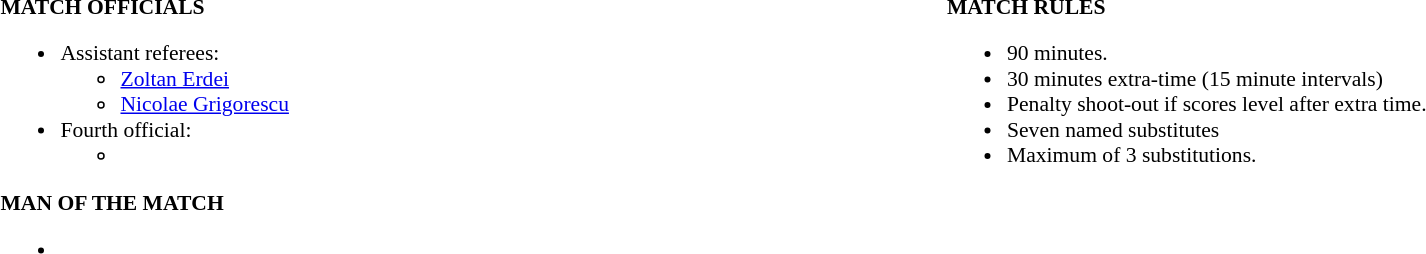<table width=100% style="font-size: 90%">
<tr>
<td width=50% valign=top><br><strong>MATCH OFFICIALS</strong><ul><li>Assistant referees:<ul><li> <a href='#'>Zoltan Erdei</a></li><li> <a href='#'>Nicolae Grigorescu</a></li></ul></li><li>Fourth official:<ul><li></li></ul></li></ul><strong>MAN OF THE MATCH</strong><ul><li></li></ul></td>
<td width=50% valign=top><br><strong>MATCH RULES</strong><ul><li>90 minutes.</li><li>30 minutes extra-time (15 minute intervals)</li><li>Penalty shoot-out if scores level after extra time.</li><li>Seven named substitutes</li><li>Maximum of 3 substitutions.</li></ul></td>
</tr>
</table>
